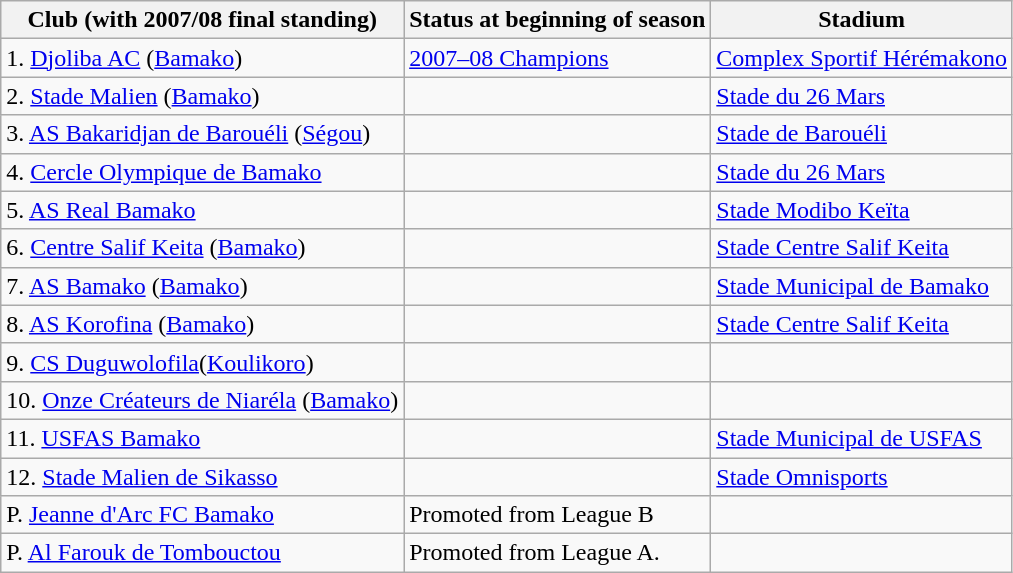<table class="wikitable">
<tr>
<th>Club (with 2007/08 final standing)</th>
<th>Status at beginning of season</th>
<th>Stadium</th>
</tr>
<tr>
<td>1. <a href='#'>Djoliba AC</a> (<a href='#'>Bamako</a>)</td>
<td><a href='#'>2007–08 Champions</a></td>
<td><a href='#'>Complex Sportif Hérémakono</a></td>
</tr>
<tr>
<td>2. <a href='#'>Stade Malien</a> (<a href='#'>Bamako</a>)</td>
<td></td>
<td><a href='#'>Stade du 26 Mars</a></td>
</tr>
<tr>
<td>3. <a href='#'>AS Bakaridjan de Barouéli</a> (<a href='#'>Ségou</a>)</td>
<td></td>
<td><a href='#'>Stade de Barouéli</a></td>
</tr>
<tr>
<td>4. <a href='#'>Cercle Olympique de Bamako</a></td>
<td></td>
<td><a href='#'>Stade du 26 Mars</a></td>
</tr>
<tr>
<td>5. <a href='#'>AS Real Bamako</a></td>
<td></td>
<td><a href='#'>Stade Modibo Keïta</a></td>
</tr>
<tr>
<td>6. <a href='#'>Centre Salif Keita</a> (<a href='#'>Bamako</a>)</td>
<td></td>
<td><a href='#'>Stade Centre Salif Keita</a></td>
</tr>
<tr>
<td>7. <a href='#'>AS Bamako</a> (<a href='#'>Bamako</a>)</td>
<td></td>
<td><a href='#'>Stade Municipal de Bamako</a></td>
</tr>
<tr>
<td>8. <a href='#'>AS Korofina</a> (<a href='#'>Bamako</a>)</td>
<td></td>
<td><a href='#'>Stade Centre Salif Keita</a></td>
</tr>
<tr>
<td>9. <a href='#'>CS Duguwolofila</a>(<a href='#'>Koulikoro</a>)</td>
<td></td>
<td></td>
</tr>
<tr>
<td>10. <a href='#'>Onze Créateurs de Niaréla</a> (<a href='#'>Bamako</a>)</td>
<td></td>
<td></td>
</tr>
<tr>
<td>11. <a href='#'>USFAS Bamako</a></td>
<td></td>
<td><a href='#'>Stade Municipal de USFAS</a></td>
</tr>
<tr>
<td>12. <a href='#'>Stade Malien de Sikasso</a></td>
<td></td>
<td><a href='#'>Stade Omnisports</a></td>
</tr>
<tr>
<td>P. <a href='#'>Jeanne d'Arc FC Bamako</a></td>
<td>Promoted from League B</td>
<td></td>
</tr>
<tr>
<td>P. <a href='#'>Al Farouk de Tombouctou</a></td>
<td>Promoted from League A.</td>
<td></td>
</tr>
</table>
